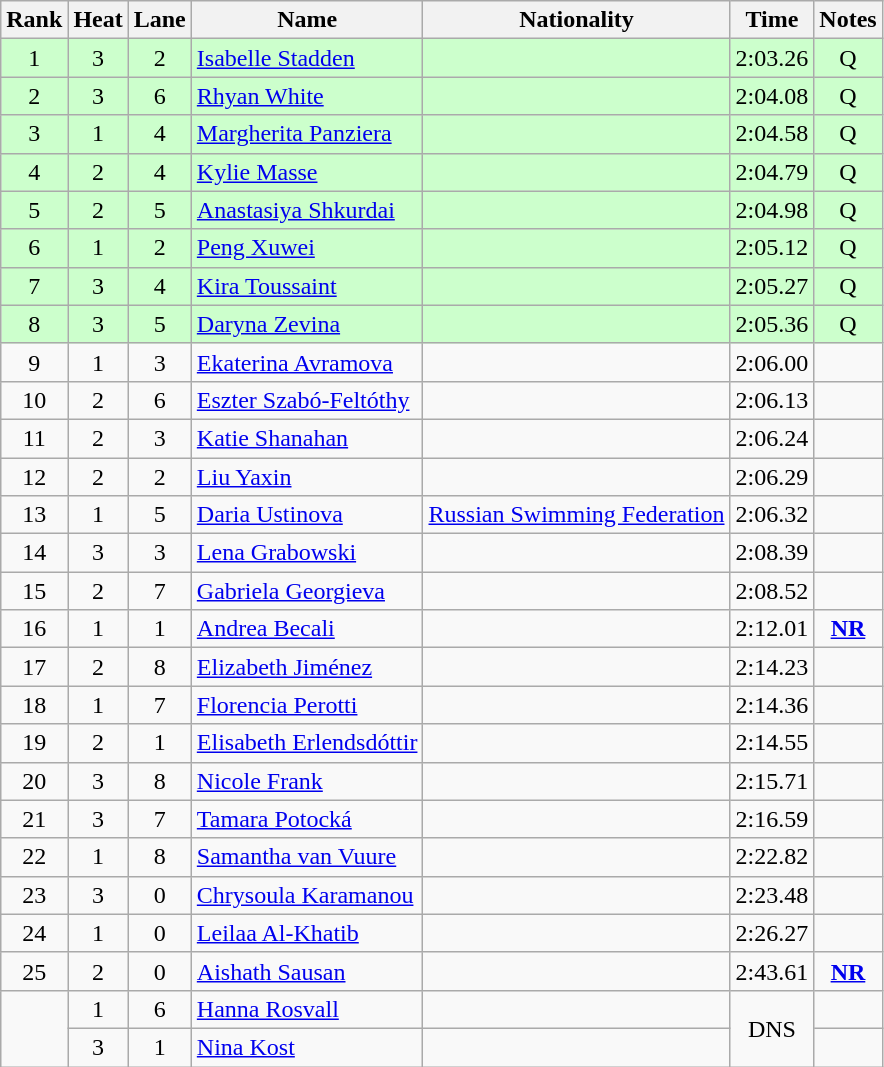<table class="wikitable sortable" style="text-align:center">
<tr>
<th>Rank</th>
<th>Heat</th>
<th>Lane</th>
<th>Name</th>
<th>Nationality</th>
<th>Time</th>
<th>Notes</th>
</tr>
<tr bgcolor=ccffcc>
<td>1</td>
<td>3</td>
<td>2</td>
<td align=left><a href='#'>Isabelle Stadden</a></td>
<td align=left></td>
<td>2:03.26</td>
<td>Q</td>
</tr>
<tr bgcolor=ccffcc>
<td>2</td>
<td>3</td>
<td>6</td>
<td align=left><a href='#'>Rhyan White</a></td>
<td align=left></td>
<td>2:04.08</td>
<td>Q</td>
</tr>
<tr bgcolor=ccffcc>
<td>3</td>
<td>1</td>
<td>4</td>
<td align=left><a href='#'>Margherita Panziera</a></td>
<td align=left></td>
<td>2:04.58</td>
<td>Q</td>
</tr>
<tr bgcolor=ccffcc>
<td>4</td>
<td>2</td>
<td>4</td>
<td align=left><a href='#'>Kylie Masse</a></td>
<td align=left></td>
<td>2:04.79</td>
<td>Q</td>
</tr>
<tr bgcolor=ccffcc>
<td>5</td>
<td>2</td>
<td>5</td>
<td align=left><a href='#'>Anastasiya Shkurdai</a></td>
<td align=left></td>
<td>2:04.98</td>
<td>Q</td>
</tr>
<tr bgcolor=ccffcc>
<td>6</td>
<td>1</td>
<td>2</td>
<td align=left><a href='#'>Peng Xuwei</a></td>
<td align=left></td>
<td>2:05.12</td>
<td>Q</td>
</tr>
<tr bgcolor=ccffcc>
<td>7</td>
<td>3</td>
<td>4</td>
<td align=left><a href='#'>Kira Toussaint</a></td>
<td align=left></td>
<td>2:05.27</td>
<td>Q</td>
</tr>
<tr bgcolor=ccffcc>
<td>8</td>
<td>3</td>
<td>5</td>
<td align=left><a href='#'>Daryna Zevina</a></td>
<td align=left></td>
<td>2:05.36</td>
<td>Q</td>
</tr>
<tr>
<td>9</td>
<td>1</td>
<td>3</td>
<td align=left><a href='#'>Ekaterina Avramova</a></td>
<td align=left></td>
<td>2:06.00</td>
<td></td>
</tr>
<tr>
<td>10</td>
<td>2</td>
<td>6</td>
<td align=left><a href='#'>Eszter Szabó-Feltóthy</a></td>
<td align=left></td>
<td>2:06.13</td>
<td></td>
</tr>
<tr>
<td>11</td>
<td>2</td>
<td>3</td>
<td align=left><a href='#'>Katie Shanahan</a></td>
<td align=left></td>
<td>2:06.24</td>
<td></td>
</tr>
<tr>
<td>12</td>
<td>2</td>
<td>2</td>
<td align=left><a href='#'>Liu Yaxin</a></td>
<td align=left></td>
<td>2:06.29</td>
<td></td>
</tr>
<tr>
<td>13</td>
<td>1</td>
<td>5</td>
<td align=left><a href='#'>Daria Ustinova</a></td>
<td align=left> <a href='#'>Russian Swimming Federation</a></td>
<td>2:06.32</td>
<td></td>
</tr>
<tr>
<td>14</td>
<td>3</td>
<td>3</td>
<td align=left><a href='#'>Lena Grabowski</a></td>
<td align=left></td>
<td>2:08.39</td>
<td></td>
</tr>
<tr>
<td>15</td>
<td>2</td>
<td>7</td>
<td align=left><a href='#'>Gabriela Georgieva</a></td>
<td align=left></td>
<td>2:08.52</td>
<td></td>
</tr>
<tr>
<td>16</td>
<td>1</td>
<td>1</td>
<td align=left><a href='#'>Andrea Becali</a></td>
<td align=left></td>
<td>2:12.01</td>
<td><strong><a href='#'>NR</a></strong></td>
</tr>
<tr>
<td>17</td>
<td>2</td>
<td>8</td>
<td align=left><a href='#'>Elizabeth Jiménez</a></td>
<td align=left></td>
<td>2:14.23</td>
<td></td>
</tr>
<tr>
<td>18</td>
<td>1</td>
<td>7</td>
<td align=left><a href='#'>Florencia Perotti</a></td>
<td align=left></td>
<td>2:14.36</td>
<td></td>
</tr>
<tr>
<td>19</td>
<td>2</td>
<td>1</td>
<td align=left><a href='#'>Elisabeth Erlendsdóttir</a></td>
<td align=left></td>
<td>2:14.55</td>
<td></td>
</tr>
<tr>
<td>20</td>
<td>3</td>
<td>8</td>
<td align=left><a href='#'>Nicole Frank</a></td>
<td align=left></td>
<td>2:15.71</td>
<td></td>
</tr>
<tr>
<td>21</td>
<td>3</td>
<td>7</td>
<td align=left><a href='#'>Tamara Potocká</a></td>
<td align=left></td>
<td>2:16.59</td>
<td></td>
</tr>
<tr>
<td>22</td>
<td>1</td>
<td>8</td>
<td align=left><a href='#'>Samantha van Vuure</a></td>
<td align=left></td>
<td>2:22.82</td>
<td></td>
</tr>
<tr>
<td>23</td>
<td>3</td>
<td>0</td>
<td align=left><a href='#'>Chrysoula Karamanou</a></td>
<td align=left></td>
<td>2:23.48</td>
<td></td>
</tr>
<tr>
<td>24</td>
<td>1</td>
<td>0</td>
<td align=left><a href='#'>Leilaa Al-Khatib</a></td>
<td align=left></td>
<td>2:26.27</td>
<td></td>
</tr>
<tr>
<td>25</td>
<td>2</td>
<td>0</td>
<td align=left><a href='#'>Aishath Sausan</a></td>
<td align=left></td>
<td>2:43.61</td>
<td><strong><a href='#'>NR</a></strong></td>
</tr>
<tr>
<td rowspan=2></td>
<td>1</td>
<td>6</td>
<td align=left><a href='#'>Hanna Rosvall</a></td>
<td align=left></td>
<td rowspan=2>DNS</td>
<td></td>
</tr>
<tr>
<td>3</td>
<td>1</td>
<td align=left><a href='#'>Nina Kost</a></td>
<td align=left></td>
<td></td>
</tr>
</table>
